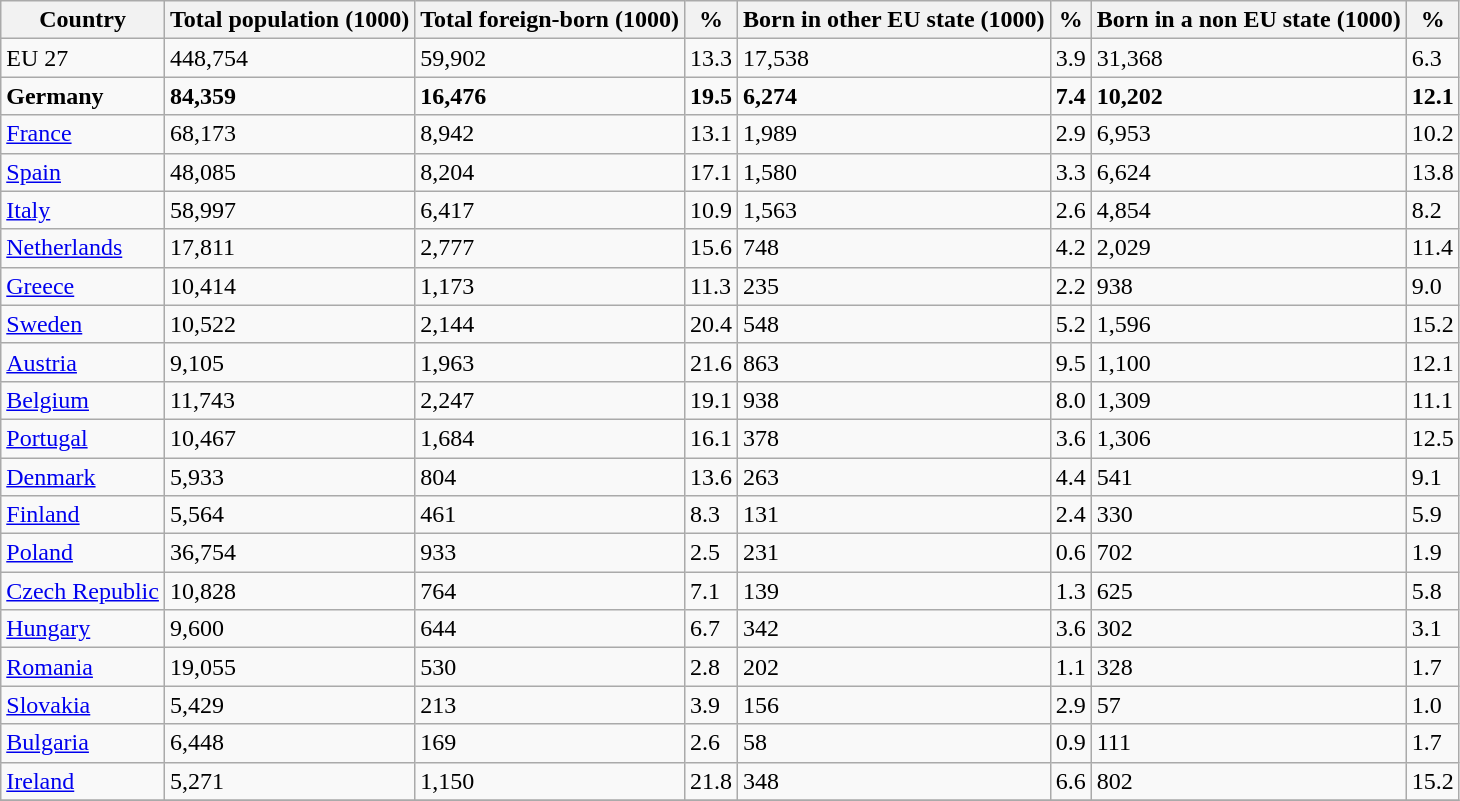<table class="wikitable">
<tr>
<th align="center">Country</th>
<th align="center">Total population (1000)</th>
<th align="center">Total foreign-born (1000)</th>
<th align="center">%</th>
<th align="center">Born in other EU state (1000)</th>
<th align="center">%</th>
<th align="center">Born in a non EU state (1000)</th>
<th align="center">%</th>
</tr>
<tr>
<td>EU 27</td>
<td>448,754</td>
<td>59,902</td>
<td>13.3</td>
<td>17,538</td>
<td>3.9</td>
<td>31,368</td>
<td>6.3</td>
</tr>
<tr>
<td><strong>Germany</strong></td>
<td><strong>84,359</strong></td>
<td><strong>16,476</strong></td>
<td><strong>19.5</strong></td>
<td><strong>6,274</strong></td>
<td><strong>7.4</strong></td>
<td><strong>10,202</strong></td>
<td><strong>12.1</strong></td>
</tr>
<tr>
<td><a href='#'>France</a></td>
<td>68,173</td>
<td>8,942</td>
<td>13.1</td>
<td>1,989</td>
<td>2.9</td>
<td>6,953</td>
<td>10.2</td>
</tr>
<tr>
<td><a href='#'>Spain</a></td>
<td>48,085</td>
<td>8,204</td>
<td>17.1</td>
<td>1,580</td>
<td>3.3</td>
<td>6,624</td>
<td>13.8</td>
</tr>
<tr>
<td><a href='#'>Italy</a></td>
<td>58,997</td>
<td>6,417</td>
<td>10.9</td>
<td>1,563</td>
<td>2.6</td>
<td>4,854</td>
<td>8.2</td>
</tr>
<tr>
<td><a href='#'>Netherlands</a></td>
<td>17,811</td>
<td>2,777</td>
<td>15.6</td>
<td>748</td>
<td>4.2</td>
<td>2,029</td>
<td>11.4</td>
</tr>
<tr>
<td><a href='#'>Greece</a></td>
<td>10,414</td>
<td>1,173</td>
<td>11.3</td>
<td>235</td>
<td>2.2</td>
<td>938</td>
<td>9.0</td>
</tr>
<tr>
<td><a href='#'>Sweden</a></td>
<td>10,522</td>
<td>2,144</td>
<td>20.4</td>
<td>548</td>
<td>5.2</td>
<td>1,596</td>
<td>15.2</td>
</tr>
<tr>
<td><a href='#'>Austria</a></td>
<td>9,105</td>
<td>1,963</td>
<td>21.6</td>
<td>863</td>
<td>9.5</td>
<td>1,100</td>
<td>12.1</td>
</tr>
<tr>
<td><a href='#'>Belgium</a></td>
<td>11,743</td>
<td>2,247</td>
<td>19.1</td>
<td>938</td>
<td>8.0</td>
<td>1,309</td>
<td>11.1</td>
</tr>
<tr>
<td><a href='#'>Portugal</a></td>
<td>10,467</td>
<td>1,684</td>
<td>16.1</td>
<td>378</td>
<td>3.6</td>
<td>1,306</td>
<td>12.5</td>
</tr>
<tr>
<td><a href='#'>Denmark</a></td>
<td>5,933</td>
<td>804</td>
<td>13.6</td>
<td>263</td>
<td>4.4</td>
<td>541</td>
<td>9.1</td>
</tr>
<tr>
<td><a href='#'>Finland</a></td>
<td>5,564</td>
<td>461</td>
<td>8.3</td>
<td>131</td>
<td>2.4</td>
<td>330</td>
<td>5.9</td>
</tr>
<tr>
<td><a href='#'>Poland</a></td>
<td>36,754</td>
<td>933</td>
<td>2.5</td>
<td>231</td>
<td>0.6</td>
<td>702</td>
<td>1.9</td>
</tr>
<tr>
<td><a href='#'>Czech Republic</a></td>
<td>10,828</td>
<td>764</td>
<td>7.1</td>
<td>139</td>
<td>1.3</td>
<td>625</td>
<td>5.8</td>
</tr>
<tr>
<td><a href='#'>Hungary</a></td>
<td>9,600</td>
<td>644</td>
<td>6.7</td>
<td>342</td>
<td>3.6</td>
<td>302</td>
<td>3.1</td>
</tr>
<tr>
<td><a href='#'>Romania</a></td>
<td>19,055</td>
<td>530</td>
<td>2.8</td>
<td>202</td>
<td>1.1</td>
<td>328</td>
<td>1.7</td>
</tr>
<tr>
<td><a href='#'>Slovakia</a></td>
<td>5,429</td>
<td>213</td>
<td>3.9</td>
<td>156</td>
<td>2.9</td>
<td>57</td>
<td>1.0</td>
</tr>
<tr>
<td><a href='#'>Bulgaria</a></td>
<td>6,448</td>
<td>169</td>
<td>2.6</td>
<td>58</td>
<td>0.9</td>
<td>111</td>
<td>1.7</td>
</tr>
<tr>
<td><a href='#'>Ireland</a></td>
<td>5,271</td>
<td>1,150</td>
<td>21.8</td>
<td>348</td>
<td>6.6</td>
<td>802</td>
<td>15.2</td>
</tr>
<tr>
</tr>
</table>
